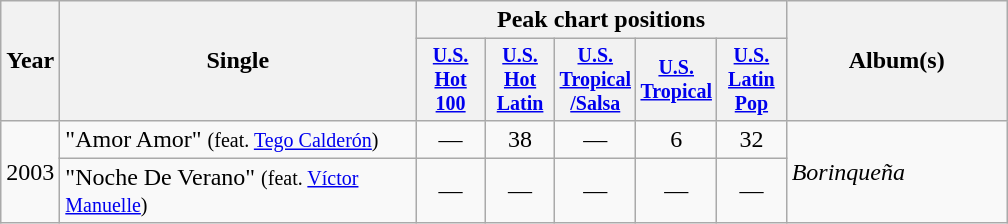<table class="wikitable">
<tr>
<th rowspan="2">Year</th>
<th style="width:230px;" rowspan="2">Single</th>
<th colspan="5">Peak chart positions</th>
<th style="width:140px;" rowspan="2">Album(s)</th>
</tr>
<tr style="font-size:smaller;">
<th width="40"><a href='#'>U.S. Hot 100</a></th>
<th width="40"><a href='#'>U.S. <br>Hot <br>Latin</a></th>
<th width="40"><a href='#'>U.S.<br>Tropical<br>/Salsa</a></th>
<th width="40"><a href='#'>U.S.<br>Tropical</a></th>
<th width="40"><a href='#'>U.S. Latin Pop</a></th>
</tr>
<tr>
<td style="text-align:center;" rowspan="2">2003</td>
<td align="left">"Amor Amor" <small>(feat. <a href='#'>Tego Calderón</a>)</small></td>
<td style="text-align:center;">—</td>
<td style="text-align:center;">38</td>
<td style="text-align:center;">—</td>
<td style="text-align:center;">6</td>
<td style="text-align:center;">32</td>
<td style="text-align:left;" rowspan="2"><em>Borinqueña</em></td>
</tr>
<tr>
<td align="left">"Noche De Verano" <small>(feat. <a href='#'>Víctor Manuelle</a>)</small></td>
<td style="text-align:center;">—</td>
<td style="text-align:center;">—</td>
<td style="text-align:center;">—</td>
<td style="text-align:center;">—</td>
<td style="text-align:center;">—</td>
</tr>
</table>
